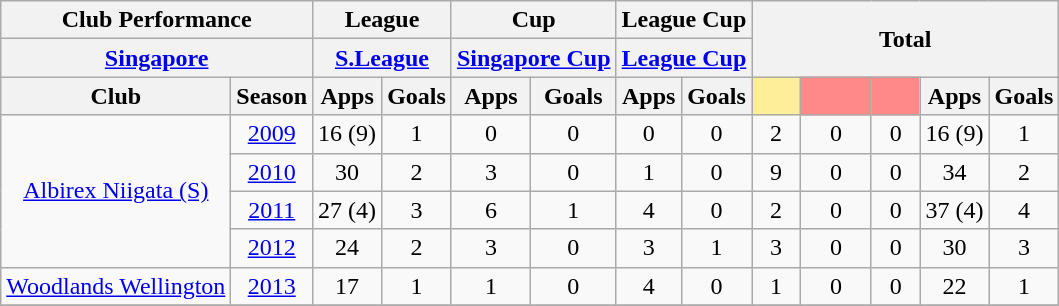<table class="wikitable" style="text-align:center;">
<tr>
<th colspan="2">Club Performance</th>
<th colspan="2">League</th>
<th colspan="2">Cup</th>
<th colspan="2">League Cup</th>
<th colspan="5" rowspan="2">Total</th>
</tr>
<tr>
<th colspan="2"><a href='#'>Singapore</a></th>
<th colspan="2"><a href='#'>S.League</a></th>
<th colspan="2"><a href='#'>Singapore Cup</a></th>
<th colspan="2"><a href='#'>League Cup</a></th>
</tr>
<tr>
<th>Club</th>
<th>Season</th>
<th>Apps</th>
<th>Goals</th>
<th>Apps</th>
<th>Goals</th>
<th>Apps</th>
<th>Goals</th>
<th style="width:25px; background:#fe9;"></th>
<th style="width:40px; background:#ff8888;"></th>
<th style="width:25px; background:#ff8888;"></th>
<th>Apps</th>
<th>Goals</th>
</tr>
<tr>
<td rowspan="4"><a href='#'>Albirex Niigata (S)</a></td>
<td><a href='#'>2009</a></td>
<td>16 (9)</td>
<td>1</td>
<td>0</td>
<td>0</td>
<td>0</td>
<td>0</td>
<td>2</td>
<td>0</td>
<td>0</td>
<td>16 (9)</td>
<td>1</td>
</tr>
<tr>
<td><a href='#'>2010</a></td>
<td>30</td>
<td>2</td>
<td>3</td>
<td>0</td>
<td>1</td>
<td>0</td>
<td>9</td>
<td>0</td>
<td>0</td>
<td>34</td>
<td>2</td>
</tr>
<tr>
<td><a href='#'>2011</a></td>
<td>27 (4)</td>
<td>3</td>
<td>6</td>
<td>1</td>
<td>4</td>
<td>0</td>
<td>2</td>
<td>0</td>
<td>0</td>
<td>37 (4)</td>
<td>4</td>
</tr>
<tr>
<td><a href='#'>2012</a></td>
<td>24</td>
<td>2</td>
<td>3</td>
<td>0</td>
<td>3</td>
<td>1</td>
<td>3</td>
<td>0</td>
<td>0</td>
<td>30</td>
<td>3</td>
</tr>
<tr>
<td rowspan="1"><a href='#'>Woodlands Wellington</a></td>
<td><a href='#'>2013</a></td>
<td>17</td>
<td>1</td>
<td>1</td>
<td>0</td>
<td>4</td>
<td>0</td>
<td>1</td>
<td>0</td>
<td>0</td>
<td>22</td>
<td>1</td>
</tr>
<tr>
</tr>
</table>
